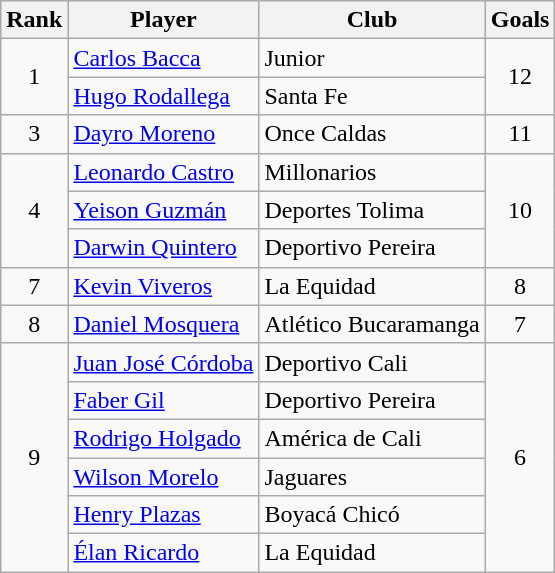<table class="wikitable" border="1">
<tr>
<th>Rank</th>
<th>Player</th>
<th>Club</th>
<th>Goals</th>
</tr>
<tr>
<td rowspan=2 align=center>1</td>
<td> <a href='#'>Carlos Bacca</a></td>
<td>Junior</td>
<td rowspan=2 align=center>12</td>
</tr>
<tr>
<td> <a href='#'>Hugo Rodallega</a></td>
<td>Santa Fe</td>
</tr>
<tr>
<td align=center>3</td>
<td> <a href='#'>Dayro Moreno</a></td>
<td>Once Caldas</td>
<td align=center>11</td>
</tr>
<tr>
<td rowspan=3 align=center>4</td>
<td> <a href='#'>Leonardo Castro</a></td>
<td>Millonarios</td>
<td rowspan=3 align=center>10</td>
</tr>
<tr>
<td> <a href='#'>Yeison Guzmán</a></td>
<td>Deportes Tolima</td>
</tr>
<tr>
<td> <a href='#'>Darwin Quintero</a></td>
<td>Deportivo Pereira</td>
</tr>
<tr>
<td align=center>7</td>
<td> <a href='#'>Kevin Viveros</a></td>
<td>La Equidad</td>
<td align=center>8</td>
</tr>
<tr>
<td align=center>8</td>
<td> <a href='#'>Daniel Mosquera</a></td>
<td>Atlético Bucaramanga</td>
<td align=center>7</td>
</tr>
<tr>
<td rowspan=6 align=center>9</td>
<td> <a href='#'>Juan José Córdoba</a></td>
<td>Deportivo Cali</td>
<td rowspan=6 align=center>6</td>
</tr>
<tr>
<td> <a href='#'>Faber Gil</a></td>
<td>Deportivo Pereira</td>
</tr>
<tr>
<td> <a href='#'>Rodrigo Holgado</a></td>
<td>América de Cali</td>
</tr>
<tr>
<td> <a href='#'>Wilson Morelo</a></td>
<td>Jaguares</td>
</tr>
<tr>
<td> <a href='#'>Henry Plazas</a></td>
<td>Boyacá Chicó</td>
</tr>
<tr>
<td> <a href='#'>Élan Ricardo</a></td>
<td>La Equidad</td>
</tr>
</table>
